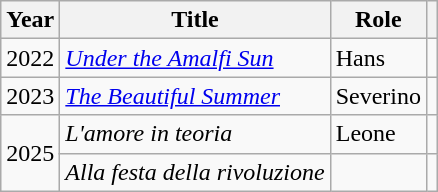<table class="wikitable sortable">
<tr>
<th>Year</th>
<th>Title</th>
<th>Role</th>
<th class="unsortable"></th>
</tr>
<tr>
<td>2022</td>
<td><em><a href='#'>Under the Amalfi Sun</a></em></td>
<td>Hans</td>
<td></td>
</tr>
<tr>
<td>2023</td>
<td><em><a href='#'>The Beautiful Summer</a></em></td>
<td>Severino</td>
<td></td>
</tr>
<tr>
<td rowspan="2">2025</td>
<td><em>L'amore in teoria</em></td>
<td>Leone</td>
<td></td>
</tr>
<tr>
<td><em>Alla festa della rivoluzione</em></td>
<td></td>
<td></td>
</tr>
</table>
